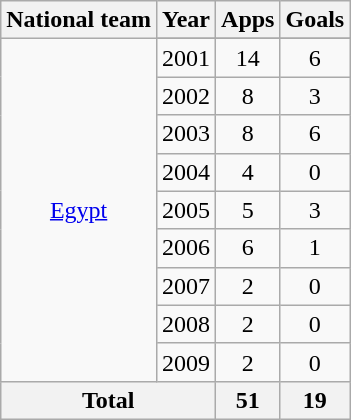<table class="wikitable" style="text-align:center">
<tr>
<th>National team</th>
<th>Year</th>
<th>Apps</th>
<th>Goals</th>
</tr>
<tr>
<td rowspan="10"><a href='#'>Egypt</a></td>
</tr>
<tr>
<td>2001</td>
<td>14</td>
<td>6</td>
</tr>
<tr>
<td>2002</td>
<td>8</td>
<td>3</td>
</tr>
<tr>
<td>2003</td>
<td>8</td>
<td>6</td>
</tr>
<tr>
<td>2004</td>
<td>4</td>
<td>0</td>
</tr>
<tr>
<td>2005</td>
<td>5</td>
<td>3</td>
</tr>
<tr>
<td>2006</td>
<td>6</td>
<td>1</td>
</tr>
<tr>
<td>2007</td>
<td>2</td>
<td>0</td>
</tr>
<tr>
<td>2008</td>
<td>2</td>
<td>0</td>
</tr>
<tr>
<td>2009</td>
<td>2</td>
<td>0</td>
</tr>
<tr>
<th colspan="2">Total</th>
<th>51</th>
<th>19</th>
</tr>
</table>
